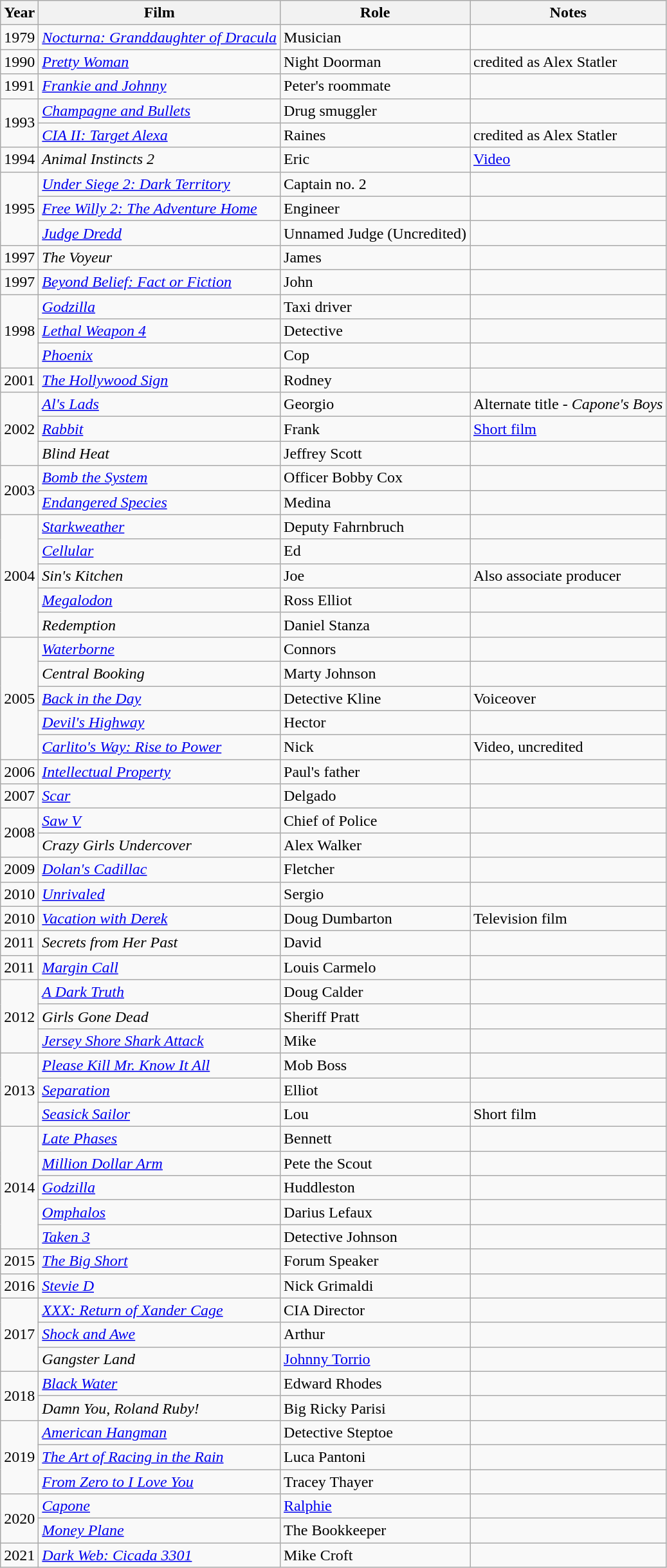<table class="wikitable sortable">
<tr>
<th>Year</th>
<th>Film</th>
<th>Role</th>
<th class="unsortable">Notes</th>
</tr>
<tr>
<td>1979</td>
<td><em><a href='#'>Nocturna: Granddaughter of Dracula</a></em></td>
<td>Musician</td>
<td></td>
</tr>
<tr>
<td>1990</td>
<td><em><a href='#'>Pretty Woman</a></em></td>
<td>Night Doorman</td>
<td>credited as Alex Statler</td>
</tr>
<tr>
<td>1991</td>
<td><em><a href='#'>Frankie and Johnny</a></em></td>
<td>Peter's roommate</td>
<td></td>
</tr>
<tr>
<td rowspan="2">1993</td>
<td><em><a href='#'>Champagne and Bullets</a></em></td>
<td>Drug smuggler</td>
<td></td>
</tr>
<tr>
<td><em><a href='#'>CIA II: Target Alexa</a></em></td>
<td>Raines</td>
<td>credited as Alex Statler</td>
</tr>
<tr>
<td>1994</td>
<td><em>Animal Instincts 2</em></td>
<td>Eric</td>
<td><a href='#'>Video</a></td>
</tr>
<tr>
<td rowspan="3">1995</td>
<td><em><a href='#'>Under Siege 2: Dark Territory</a></em></td>
<td>Captain no. 2</td>
<td></td>
</tr>
<tr>
<td><em><a href='#'>Free Willy 2: The Adventure Home</a></em></td>
<td>Engineer</td>
<td></td>
</tr>
<tr>
<td><em><a href='#'>Judge Dredd</a></em></td>
<td>Unnamed Judge (Uncredited)</td>
<td></td>
</tr>
<tr>
<td>1997</td>
<td><em>The Voyeur</em></td>
<td>James</td>
<td></td>
</tr>
<tr>
<td>1997</td>
<td><em><a href='#'>Beyond Belief: Fact or Fiction</a></em></td>
<td>John</td>
<td></td>
</tr>
<tr>
<td rowspan="3">1998</td>
<td><em><a href='#'>Godzilla</a></em></td>
<td>Taxi driver</td>
<td></td>
</tr>
<tr>
<td><em><a href='#'>Lethal Weapon 4</a></em></td>
<td>Detective</td>
<td></td>
</tr>
<tr>
<td><em><a href='#'>Phoenix</a></em></td>
<td>Cop</td>
<td></td>
</tr>
<tr>
<td>2001</td>
<td><em><a href='#'>The Hollywood Sign</a></em></td>
<td>Rodney</td>
<td></td>
</tr>
<tr>
<td rowspan="3">2002</td>
<td><em><a href='#'>Al's Lads</a></em></td>
<td>Georgio</td>
<td>Alternate title - <em>Capone's Boys</em></td>
</tr>
<tr>
<td><em><a href='#'>Rabbit</a></em></td>
<td>Frank</td>
<td><a href='#'>Short film</a></td>
</tr>
<tr>
<td><em>Blind Heat</em></td>
<td>Jeffrey Scott</td>
<td></td>
</tr>
<tr>
<td rowspan="2">2003</td>
<td><em><a href='#'>Bomb the System</a></em></td>
<td>Officer Bobby Cox</td>
<td></td>
</tr>
<tr>
<td><em><a href='#'>Endangered Species</a></em></td>
<td>Medina</td>
<td></td>
</tr>
<tr>
<td rowspan="5">2004</td>
<td><em><a href='#'>Starkweather</a></em></td>
<td>Deputy Fahrnbruch</td>
<td></td>
</tr>
<tr>
<td><em><a href='#'>Cellular</a></em></td>
<td>Ed</td>
<td></td>
</tr>
<tr>
<td><em>Sin's Kitchen</em></td>
<td>Joe</td>
<td>Also associate producer</td>
</tr>
<tr>
<td><em><a href='#'>Megalodon</a></em></td>
<td>Ross Elliot</td>
<td></td>
</tr>
<tr>
<td><em>Redemption</em></td>
<td>Daniel Stanza</td>
<td></td>
</tr>
<tr>
<td rowspan="5">2005</td>
<td><em><a href='#'>Waterborne</a></em></td>
<td>Connors</td>
<td></td>
</tr>
<tr>
<td><em>Central Booking</em></td>
<td>Marty Johnson</td>
<td></td>
</tr>
<tr>
<td><em><a href='#'>Back in the Day</a></em></td>
<td>Detective Kline</td>
<td>Voiceover</td>
</tr>
<tr>
<td><em><a href='#'>Devil's Highway</a></em></td>
<td>Hector</td>
<td></td>
</tr>
<tr>
<td><em><a href='#'>Carlito's Way: Rise to Power</a></em></td>
<td>Nick</td>
<td>Video, uncredited</td>
</tr>
<tr>
<td>2006</td>
<td><em><a href='#'>Intellectual Property</a></em></td>
<td>Paul's father</td>
<td></td>
</tr>
<tr>
<td>2007</td>
<td><em><a href='#'>Scar</a></em></td>
<td>Delgado</td>
<td></td>
</tr>
<tr>
<td rowspan="2">2008</td>
<td><em><a href='#'>Saw V</a></em></td>
<td>Chief of Police</td>
<td></td>
</tr>
<tr>
<td><em>Crazy Girls Undercover</em></td>
<td>Alex Walker</td>
<td></td>
</tr>
<tr>
<td>2009</td>
<td><em><a href='#'>Dolan's Cadillac</a></em></td>
<td>Fletcher</td>
<td></td>
</tr>
<tr>
<td>2010</td>
<td><em><a href='#'>Unrivaled</a></em></td>
<td>Sergio</td>
<td></td>
</tr>
<tr>
<td>2010</td>
<td><em><a href='#'>Vacation with Derek</a></em></td>
<td>Doug Dumbarton</td>
<td>Television film</td>
</tr>
<tr>
<td>2011</td>
<td><em>Secrets from Her Past</em></td>
<td>David</td>
<td></td>
</tr>
<tr>
<td>2011</td>
<td><em><a href='#'>Margin Call</a></em></td>
<td>Louis Carmelo</td>
<td></td>
</tr>
<tr>
<td rowspan="3">2012</td>
<td><em><a href='#'>A Dark Truth</a></em></td>
<td>Doug Calder</td>
<td></td>
</tr>
<tr>
<td><em>Girls Gone Dead</em></td>
<td>Sheriff Pratt</td>
<td></td>
</tr>
<tr>
<td><em><a href='#'>Jersey Shore Shark Attack</a></em></td>
<td>Mike</td>
<td></td>
</tr>
<tr>
<td rowspan=3>2013</td>
<td><em><a href='#'>Please Kill Mr. Know It All</a></em></td>
<td>Mob Boss</td>
<td></td>
</tr>
<tr>
<td><em><a href='#'>Separation</a></em></td>
<td>Elliot</td>
<td></td>
</tr>
<tr>
<td><em><a href='#'>Seasick Sailor</a></em></td>
<td>Lou</td>
<td>Short film</td>
</tr>
<tr>
<td rowspan="5">2014</td>
<td><em><a href='#'>Late Phases</a></em></td>
<td>Bennett</td>
<td></td>
</tr>
<tr>
<td><em><a href='#'>Million Dollar Arm</a></em></td>
<td>Pete the Scout</td>
<td></td>
</tr>
<tr>
<td><em><a href='#'>Godzilla</a></em></td>
<td>Huddleston</td>
<td></td>
</tr>
<tr>
<td><em><a href='#'>Omphalos</a></em></td>
<td>Darius Lefaux</td>
<td></td>
</tr>
<tr>
<td><em><a href='#'>Taken 3</a></em></td>
<td>Detective Johnson</td>
<td></td>
</tr>
<tr>
<td>2015</td>
<td><em><a href='#'>The Big Short</a></em></td>
<td>Forum Speaker</td>
<td></td>
</tr>
<tr>
<td>2016</td>
<td><em><a href='#'>Stevie D</a></em></td>
<td>Nick Grimaldi</td>
<td></td>
</tr>
<tr>
<td rowspan="3">2017</td>
<td><em><a href='#'>XXX: Return of Xander Cage</a></em></td>
<td>CIA Director</td>
<td></td>
</tr>
<tr>
<td><em><a href='#'>Shock and Awe</a></em></td>
<td>Arthur</td>
<td></td>
</tr>
<tr>
<td><em>Gangster Land</em></td>
<td><a href='#'>Johnny Torrio</a></td>
<td></td>
</tr>
<tr>
<td rowspan="2">2018</td>
<td><em><a href='#'>Black Water</a></em></td>
<td>Edward Rhodes</td>
<td></td>
</tr>
<tr>
<td><em>Damn You, Roland Ruby!</em></td>
<td>Big Ricky Parisi</td>
<td></td>
</tr>
<tr>
<td rowspan="3">2019</td>
<td><em><a href='#'>American Hangman</a></em></td>
<td>Detective Steptoe</td>
<td></td>
</tr>
<tr>
<td><em><a href='#'>The Art of Racing in the Rain</a></em></td>
<td>Luca Pantoni</td>
<td></td>
</tr>
<tr>
<td><em><a href='#'>From Zero to I Love You</a></em></td>
<td>Tracey Thayer</td>
<td></td>
</tr>
<tr>
<td rowspan="2">2020</td>
<td><em><a href='#'>Capone</a></em></td>
<td><a href='#'>Ralphie</a></td>
<td></td>
</tr>
<tr>
<td><em><a href='#'>Money Plane</a></em></td>
<td>The Bookkeeper</td>
<td></td>
</tr>
<tr>
<td>2021</td>
<td><em><a href='#'>Dark Web: Cicada 3301</a></em></td>
<td>Mike Croft</td>
<td></td>
</tr>
</table>
